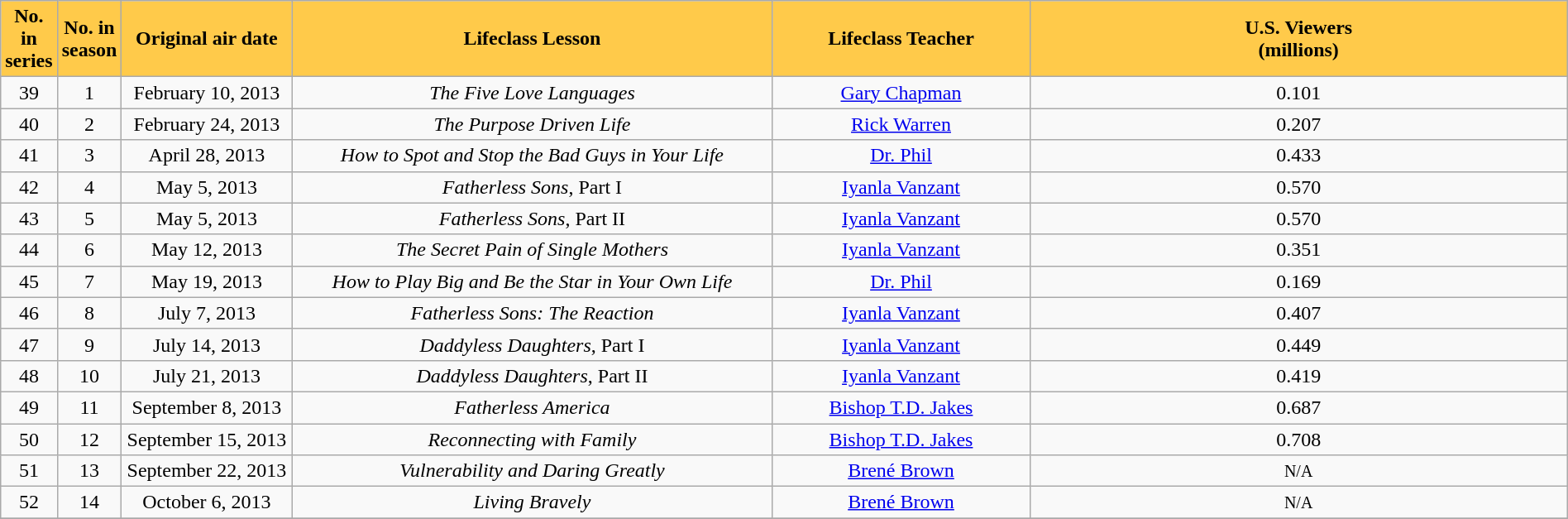<table class="wikitable plainrowheaders" style="width:100%;text-align:center;">
<tr>
<th style="background:#ffca4a; width:20px;">No. in<br>series</th>
<th style="background:#ffca4a; width:20px;">No. in<br>season</th>
<th style="background:#ffca4a; width:130px;">Original air date</th>
<th style="background:#ffca4a; width:380px;">Lifeclass Lesson</th>
<th style="background:#ffca4a; width:200px;">Lifeclass Teacher</th>
<th style="background:#ffca4a">U.S. Viewers<br>(millions)</th>
</tr>
<tr>
<td>39</td>
<td>1</td>
<td>February 10, 2013</td>
<td><em>The Five Love Languages</em></td>
<td><a href='#'>Gary Chapman</a></td>
<td>0.101</td>
</tr>
<tr>
<td>40</td>
<td>2</td>
<td>February 24, 2013</td>
<td><em>The Purpose Driven Life</em></td>
<td><a href='#'>Rick Warren</a></td>
<td>0.207</td>
</tr>
<tr>
<td>41</td>
<td>3</td>
<td>April 28, 2013</td>
<td><em>How to Spot and Stop the Bad Guys in Your Life</em></td>
<td><a href='#'>Dr. Phil</a></td>
<td>0.433</td>
</tr>
<tr>
<td>42</td>
<td>4</td>
<td>May 5, 2013</td>
<td><em>Fatherless Sons</em>, Part I</td>
<td><a href='#'>Iyanla Vanzant</a></td>
<td>0.570</td>
</tr>
<tr>
<td>43</td>
<td>5</td>
<td>May 5, 2013</td>
<td><em>Fatherless Sons</em>, Part II</td>
<td><a href='#'>Iyanla Vanzant</a></td>
<td>0.570</td>
</tr>
<tr>
<td>44</td>
<td>6</td>
<td>May 12, 2013</td>
<td><em>The Secret Pain of Single Mothers</em></td>
<td><a href='#'>Iyanla Vanzant</a></td>
<td>0.351</td>
</tr>
<tr>
<td>45</td>
<td>7</td>
<td>May 19, 2013</td>
<td><em>How to Play Big and Be the Star in Your Own Life</em></td>
<td><a href='#'>Dr. Phil</a></td>
<td>0.169</td>
</tr>
<tr>
<td>46</td>
<td>8</td>
<td>July 7, 2013</td>
<td><em>Fatherless Sons: The Reaction</em></td>
<td><a href='#'>Iyanla Vanzant</a></td>
<td>0.407</td>
</tr>
<tr>
<td>47</td>
<td>9</td>
<td>July 14, 2013</td>
<td><em>Daddyless Daughters</em>, Part I</td>
<td><a href='#'>Iyanla Vanzant</a></td>
<td>0.449</td>
</tr>
<tr>
<td>48</td>
<td>10</td>
<td>July 21, 2013</td>
<td><em>Daddyless Daughters</em>, Part II</td>
<td><a href='#'>Iyanla Vanzant</a></td>
<td>0.419</td>
</tr>
<tr>
<td>49</td>
<td>11</td>
<td>September 8, 2013</td>
<td><em>Fatherless America</em></td>
<td><a href='#'>Bishop T.D. Jakes</a></td>
<td>0.687</td>
</tr>
<tr>
<td>50</td>
<td>12</td>
<td>September 15, 2013</td>
<td><em>Reconnecting with Family</em></td>
<td><a href='#'>Bishop T.D. Jakes</a></td>
<td>0.708</td>
</tr>
<tr>
<td>51</td>
<td>13</td>
<td>September 22, 2013</td>
<td><em>Vulnerability and Daring Greatly</em></td>
<td><a href='#'>Brené Brown</a></td>
<td><span><small>N/A</small></span></td>
</tr>
<tr>
<td>52</td>
<td>14</td>
<td>October 6, 2013</td>
<td><em>Living Bravely</em></td>
<td><a href='#'>Brené Brown</a></td>
<td><span><small>N/A</small></span></td>
</tr>
<tr>
</tr>
</table>
